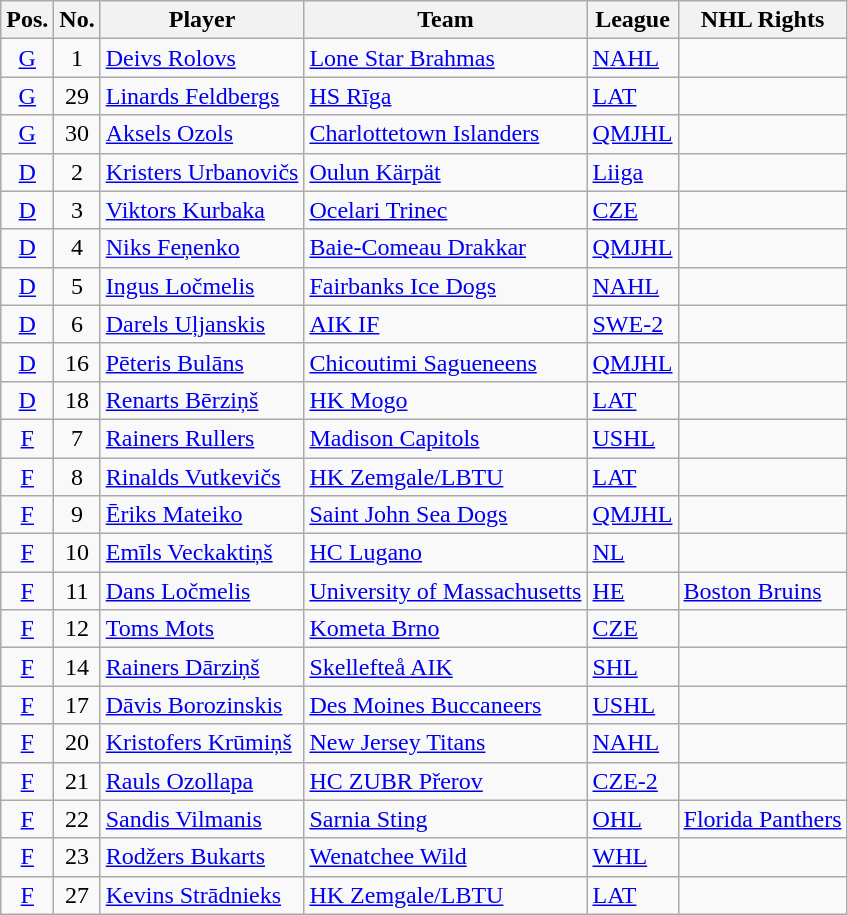<table class="wikitable sortable">
<tr>
<th>Pos.</th>
<th>No.</th>
<th>Player</th>
<th>Team</th>
<th>League</th>
<th>NHL Rights</th>
</tr>
<tr>
<td style="text-align:center;"><a href='#'>G</a></td>
<td style="text-align:center;">1</td>
<td><a href='#'>Deivs Rolovs</a></td>
<td> <a href='#'>Lone Star Brahmas</a></td>
<td> <a href='#'>NAHL</a></td>
<td></td>
</tr>
<tr>
<td style="text-align:center;"><a href='#'>G</a></td>
<td style="text-align:center;">29</td>
<td><a href='#'>Linards Feldbergs</a></td>
<td> <a href='#'>HS Rīga</a></td>
<td> <a href='#'>LAT</a></td>
<td></td>
</tr>
<tr>
<td style="text-align:center;"><a href='#'>G</a></td>
<td style="text-align:center;">30</td>
<td><a href='#'>Aksels Ozols</a></td>
<td> <a href='#'>Charlottetown Islanders</a></td>
<td> <a href='#'>QMJHL</a></td>
<td></td>
</tr>
<tr>
<td style="text-align:center;"><a href='#'>D</a></td>
<td style="text-align:center;">2</td>
<td><a href='#'>Kristers Urbanovičs</a></td>
<td> <a href='#'>Oulun Kärpät</a></td>
<td> <a href='#'>Liiga</a></td>
<td></td>
</tr>
<tr>
<td style="text-align:center;"><a href='#'>D</a></td>
<td style="text-align:center;">3</td>
<td><a href='#'>Viktors Kurbaka</a></td>
<td> <a href='#'>Ocelari Trinec</a></td>
<td> <a href='#'>CZE</a></td>
<td></td>
</tr>
<tr>
<td style="text-align:center;"><a href='#'>D</a></td>
<td style="text-align:center;">4</td>
<td><a href='#'>Niks Feņenko</a></td>
<td> <a href='#'>Baie-Comeau Drakkar</a></td>
<td> <a href='#'>QMJHL</a></td>
<td></td>
</tr>
<tr>
<td style="text-align:center;"><a href='#'>D</a></td>
<td style="text-align:center;">5</td>
<td><a href='#'>Ingus Ločmelis</a></td>
<td> <a href='#'>Fairbanks Ice Dogs</a></td>
<td> <a href='#'>NAHL</a></td>
<td></td>
</tr>
<tr>
<td style="text-align:center;"><a href='#'>D</a></td>
<td style="text-align:center;">6</td>
<td><a href='#'>Darels Uļjanskis</a></td>
<td> <a href='#'>AIK IF</a></td>
<td> <a href='#'>SWE-2</a></td>
<td></td>
</tr>
<tr>
<td style="text-align:center;"><a href='#'>D</a></td>
<td style="text-align:center;">16</td>
<td><a href='#'>Pēteris Bulāns</a></td>
<td> <a href='#'>Chicoutimi Sagueneens</a></td>
<td> <a href='#'>QMJHL</a></td>
<td></td>
</tr>
<tr>
<td style="text-align:center;"><a href='#'>D</a></td>
<td style="text-align:center;">18</td>
<td><a href='#'>Renarts Bērziņš</a></td>
<td> <a href='#'>HK Mogo</a></td>
<td> <a href='#'>LAT</a></td>
<td></td>
</tr>
<tr>
<td style="text-align:center;"><a href='#'>F</a></td>
<td style="text-align:center;">7</td>
<td><a href='#'>Rainers Rullers</a></td>
<td> <a href='#'>Madison Capitols</a></td>
<td> <a href='#'>USHL</a></td>
<td></td>
</tr>
<tr>
<td style="text-align:center;"><a href='#'>F</a></td>
<td style="text-align:center;">8</td>
<td><a href='#'>Rinalds Vutkevičs</a></td>
<td> <a href='#'>HK Zemgale/LBTU</a></td>
<td> <a href='#'>LAT</a></td>
<td></td>
</tr>
<tr>
<td style="text-align:center;"><a href='#'>F</a></td>
<td style="text-align:center;">9</td>
<td><a href='#'>Ēriks Mateiko</a></td>
<td> <a href='#'>Saint John Sea Dogs</a></td>
<td> <a href='#'>QMJHL</a></td>
<td></td>
</tr>
<tr>
<td style="text-align:center;"><a href='#'>F</a></td>
<td style="text-align:center;">10</td>
<td><a href='#'>Emīls Veckaktiņš</a></td>
<td> <a href='#'>HC Lugano</a></td>
<td> <a href='#'>NL</a></td>
<td></td>
</tr>
<tr>
<td style="text-align:center;"><a href='#'>F</a></td>
<td style="text-align:center;">11</td>
<td><a href='#'>Dans Ločmelis</a></td>
<td> <a href='#'>University of Massachusetts</a></td>
<td> <a href='#'>HE</a></td>
<td><a href='#'>Boston Bruins</a></td>
</tr>
<tr>
<td style="text-align:center;"><a href='#'>F</a></td>
<td style="text-align:center;">12</td>
<td><a href='#'>Toms Mots</a></td>
<td> <a href='#'>Kometa Brno</a></td>
<td> <a href='#'>CZE</a></td>
<td></td>
</tr>
<tr>
<td style="text-align:center;"><a href='#'>F</a></td>
<td style="text-align:center;">14</td>
<td><a href='#'>Rainers Dārziņš</a></td>
<td> <a href='#'>Skellefteå AIK</a></td>
<td> <a href='#'>SHL</a></td>
<td></td>
</tr>
<tr>
<td style="text-align:center;"><a href='#'>F</a></td>
<td style="text-align:center;">17</td>
<td><a href='#'>Dāvis Borozinskis</a></td>
<td> <a href='#'>Des Moines Buccaneers</a></td>
<td> <a href='#'>USHL</a></td>
<td></td>
</tr>
<tr>
<td style="text-align:center;"><a href='#'>F</a></td>
<td style="text-align:center;">20</td>
<td><a href='#'>Kristofers Krūmiņš</a></td>
<td> <a href='#'>New Jersey Titans</a></td>
<td> <a href='#'>NAHL</a></td>
<td></td>
</tr>
<tr>
<td style="text-align:center;"><a href='#'>F</a></td>
<td style="text-align:center;">21</td>
<td><a href='#'>Rauls Ozollapa</a></td>
<td> <a href='#'>HC ZUBR Přerov</a></td>
<td> <a href='#'>CZE-2</a></td>
<td></td>
</tr>
<tr>
<td style="text-align:center;"><a href='#'>F</a></td>
<td style="text-align:center;">22</td>
<td><a href='#'>Sandis Vilmanis</a></td>
<td> <a href='#'>Sarnia Sting</a></td>
<td> <a href='#'>OHL</a></td>
<td><a href='#'>Florida Panthers</a></td>
</tr>
<tr>
<td style="text-align:center;"><a href='#'>F</a></td>
<td style="text-align:center;">23</td>
<td><a href='#'>Rodžers Bukarts</a></td>
<td> <a href='#'>Wenatchee Wild</a></td>
<td> <a href='#'>WHL</a></td>
<td></td>
</tr>
<tr>
<td style="text-align:center;"><a href='#'>F</a></td>
<td style="text-align:center;">27</td>
<td><a href='#'>Kevins Strādnieks</a></td>
<td> <a href='#'>HK Zemgale/LBTU</a></td>
<td> <a href='#'>LAT</a></td>
<td></td>
</tr>
</table>
